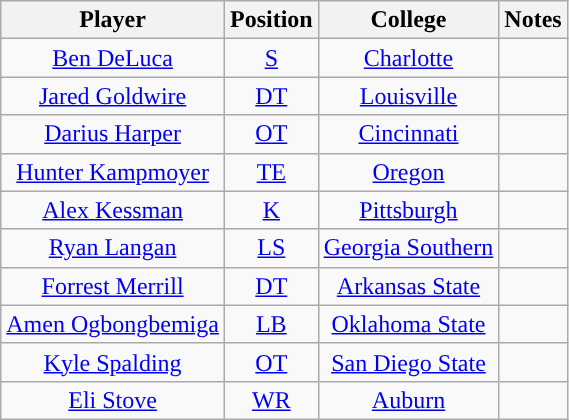<table class="wikitable" style="text-align:center">
<tr>
<th>Player</th>
<th>Position</th>
<th>College</th>
<th>Notes</th>
</tr>
<tr>
<td><a href='#'>Ben DeLuca</a></td>
<td><a href='#'>S</a></td>
<td><a href='#'>Charlotte</a></td>
<td></td>
</tr>
<tr>
<td><a href='#'>Jared Goldwire</a></td>
<td><a href='#'>DT</a></td>
<td><a href='#'>Louisville</a></td>
<td></td>
</tr>
<tr>
<td><a href='#'>Darius Harper</a></td>
<td><a href='#'>OT</a></td>
<td><a href='#'>Cincinnati</a></td>
<td></td>
</tr>
<tr>
<td><a href='#'>Hunter Kampmoyer</a></td>
<td><a href='#'>TE</a></td>
<td><a href='#'>Oregon</a></td>
<td></td>
</tr>
<tr>
<td><a href='#'>Alex Kessman</a></td>
<td><a href='#'>K</a></td>
<td><a href='#'>Pittsburgh</a></td>
<td></td>
</tr>
<tr>
<td><a href='#'>Ryan Langan</a></td>
<td><a href='#'>LS</a></td>
<td><a href='#'>Georgia Southern</a></td>
<td></td>
</tr>
<tr>
<td><a href='#'>Forrest Merrill</a></td>
<td><a href='#'>DT</a></td>
<td><a href='#'>Arkansas State</a></td>
<td></td>
</tr>
<tr>
<td><a href='#'>Amen Ogbongbemiga</a></td>
<td><a href='#'>LB</a></td>
<td><a href='#'>Oklahoma State</a></td>
<td></td>
</tr>
<tr>
<td><a href='#'>Kyle Spalding</a></td>
<td><a href='#'>OT</a></td>
<td><a href='#'>San Diego State</a></td>
<td></td>
</tr>
<tr>
<td><a href='#'>Eli Stove</a></td>
<td><a href='#'>WR</a></td>
<td><a href='#'>Auburn</a></td>
<td></td>
</tr>
</table>
